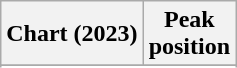<table class="wikitable sortable plainrowheaders" style="text-align:center">
<tr>
<th scope="col">Chart (2023)</th>
<th scope="col">Peak<br>position</th>
</tr>
<tr>
</tr>
<tr>
</tr>
<tr>
</tr>
</table>
